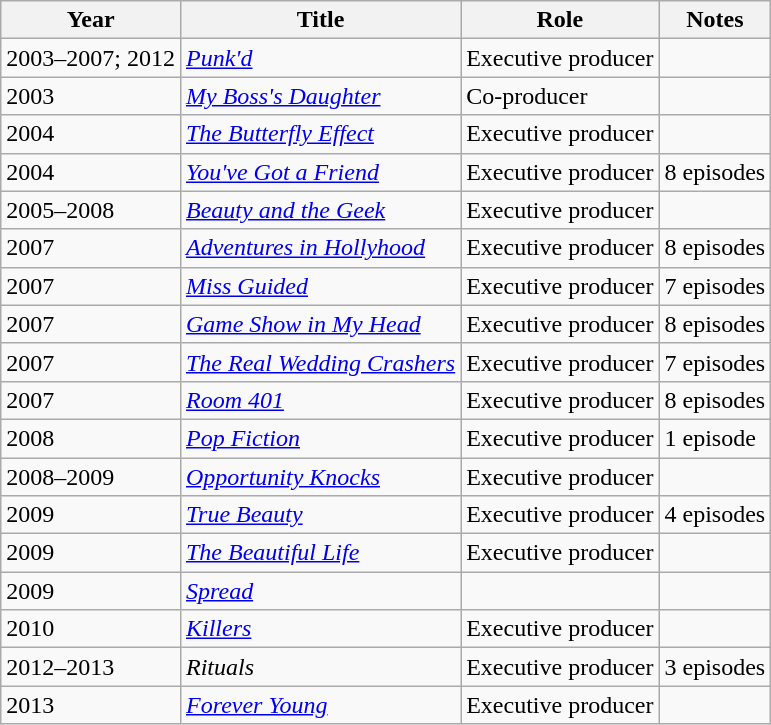<table class="wikitable sortable">
<tr>
<th>Year</th>
<th>Title</th>
<th>Role</th>
<th class="unsortable">Notes</th>
</tr>
<tr>
<td>2003–2007; 2012</td>
<td><em><a href='#'>Punk'd</a></em></td>
<td>Executive producer</td>
<td></td>
</tr>
<tr>
<td>2003</td>
<td><em><a href='#'>My Boss's Daughter</a></em></td>
<td>Co-producer</td>
<td></td>
</tr>
<tr>
<td>2004</td>
<td><em><a href='#'>The Butterfly Effect</a></em></td>
<td>Executive producer</td>
<td></td>
</tr>
<tr>
<td>2004</td>
<td><em><a href='#'>You've Got a Friend</a></em></td>
<td>Executive producer</td>
<td>8 episodes</td>
</tr>
<tr>
<td>2005–2008</td>
<td><em><a href='#'>Beauty and the Geek</a></em></td>
<td>Executive producer</td>
<td></td>
</tr>
<tr>
<td>2007</td>
<td><em><a href='#'>Adventures in Hollyhood</a></em></td>
<td>Executive producer</td>
<td>8 episodes</td>
</tr>
<tr>
<td>2007</td>
<td><em><a href='#'>Miss Guided</a></em></td>
<td>Executive producer</td>
<td>7 episodes</td>
</tr>
<tr>
<td>2007</td>
<td><em><a href='#'>Game Show in My Head</a></em></td>
<td>Executive producer</td>
<td>8 episodes</td>
</tr>
<tr>
<td>2007</td>
<td><em><a href='#'>The Real Wedding Crashers</a></em></td>
<td>Executive producer</td>
<td>7 episodes</td>
</tr>
<tr>
<td>2007</td>
<td><em><a href='#'>Room 401</a></em></td>
<td>Executive producer</td>
<td>8 episodes</td>
</tr>
<tr>
<td>2008</td>
<td><em><a href='#'>Pop Fiction</a></em></td>
<td>Executive producer</td>
<td>1 episode</td>
</tr>
<tr>
<td>2008–2009</td>
<td><em><a href='#'>Opportunity Knocks</a></em></td>
<td>Executive producer</td>
<td></td>
</tr>
<tr>
<td>2009</td>
<td><em><a href='#'>True Beauty</a></em></td>
<td>Executive producer</td>
<td>4 episodes</td>
</tr>
<tr>
<td>2009</td>
<td><em><a href='#'>The Beautiful Life</a></em></td>
<td>Executive producer</td>
<td></td>
</tr>
<tr>
<td>2009</td>
<td><em><a href='#'>Spread</a></em></td>
<td></td>
<td></td>
</tr>
<tr>
<td>2010</td>
<td><em><a href='#'>Killers</a></em></td>
<td>Executive producer</td>
<td></td>
</tr>
<tr>
<td>2012–2013</td>
<td><em>Rituals</em></td>
<td>Executive producer</td>
<td>3 episodes</td>
</tr>
<tr>
<td>2013</td>
<td><em><a href='#'>Forever Young</a></em></td>
<td>Executive producer</td>
<td></td>
</tr>
</table>
